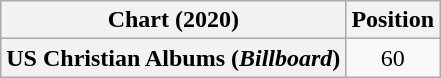<table class="wikitable sortable plainrowheaders" style="text-align:center">
<tr>
<th scope="col">Chart (2020)</th>
<th scope="col">Position</th>
</tr>
<tr>
<th scope="row">US Christian Albums (<em>Billboard</em>)</th>
<td>60</td>
</tr>
</table>
